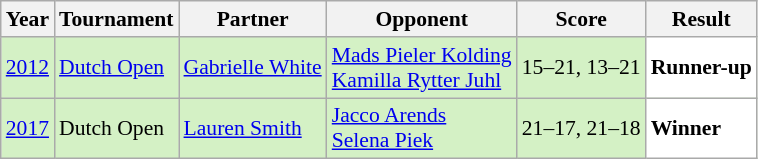<table class="sortable wikitable" style="font-size: 90%;">
<tr>
<th>Year</th>
<th>Tournament</th>
<th>Partner</th>
<th>Opponent</th>
<th>Score</th>
<th>Result</th>
</tr>
<tr style="background:#D4F1C5">
<td align="center"><a href='#'>2012</a></td>
<td align="left"><a href='#'>Dutch Open</a></td>
<td align="left"> <a href='#'>Gabrielle White</a></td>
<td align="left"> <a href='#'>Mads Pieler Kolding</a><br> <a href='#'>Kamilla Rytter Juhl</a></td>
<td align="left">15–21, 13–21</td>
<td style="text-align:left; background:white"> <strong>Runner-up</strong></td>
</tr>
<tr style="background:#D4F1C5">
<td align="center"><a href='#'>2017</a></td>
<td align="left">Dutch Open</td>
<td align="left"> <a href='#'>Lauren Smith</a></td>
<td align="left"> <a href='#'>Jacco Arends</a><br> <a href='#'>Selena Piek</a></td>
<td align="left">21–17, 21–18</td>
<td style="text-align:left; background:white"> <strong>Winner</strong></td>
</tr>
</table>
